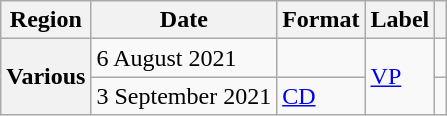<table class="wikitable plainrowheaders">
<tr>
<th scope="col">Region</th>
<th scope="col">Date</th>
<th scope="col">Format</th>
<th scope="col">Label</th>
<th scope="col"></th>
</tr>
<tr>
<th scope="row" rowspan="2">Various</th>
<td>6 August 2021</td>
<td></td>
<td rowspan="2"><a href='#'>VP</a></td>
<td align="center"></td>
</tr>
<tr>
<td>3 September 2021</td>
<td><a href='#'>CD</a></td>
<td align="center"></td>
</tr>
</table>
